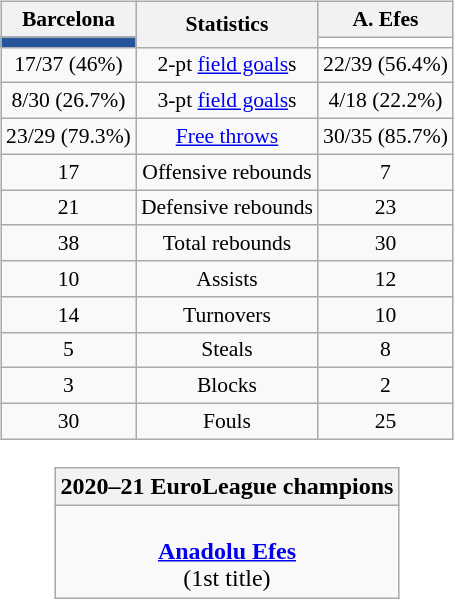<table style="width:100%;">
<tr>
<td valign=top align=right width=33%><br>













</td>
<td style="vertical-align:top; align:center; width:33%;"><br><table style="width:100%;">
<tr>
<td style="width=50%;"></td>
<td></td>
<td style="width=50%;"></td>
</tr>
</table>
<table class="wikitable" style="font-size:90%; text-align:center; margin:auto;" align=center>
<tr>
<th>Barcelona</th>
<th rowspan=2>Statistics</th>
<th>A. Efes</th>
</tr>
<tr>
<td style="background:#26559B;"></td>
<td style="background:#FFFFFF;"></td>
</tr>
<tr>
<td>17/37 (46%)</td>
<td>2-pt <a href='#'>field goals</a>s</td>
<td>22/39 (56.4%)</td>
</tr>
<tr>
<td>8/30 (26.7%)</td>
<td>3-pt <a href='#'>field goals</a>s</td>
<td>4/18 (22.2%)</td>
</tr>
<tr>
<td>23/29 (79.3%)</td>
<td><a href='#'>Free throws</a></td>
<td>30/35 (85.7%)</td>
</tr>
<tr>
<td>17</td>
<td>Offensive rebounds</td>
<td>7</td>
</tr>
<tr>
<td>21</td>
<td>Defensive rebounds</td>
<td>23</td>
</tr>
<tr>
<td>38</td>
<td>Total rebounds</td>
<td>30</td>
</tr>
<tr>
<td>10</td>
<td>Assists</td>
<td>12</td>
</tr>
<tr>
<td>14</td>
<td>Turnovers</td>
<td>10</td>
</tr>
<tr>
<td>5</td>
<td>Steals</td>
<td>8</td>
</tr>
<tr>
<td>3</td>
<td>Blocks</td>
<td>2</td>
</tr>
<tr>
<td>30</td>
<td>Fouls</td>
<td>25</td>
</tr>
</table>
<br><table class=wikitable style="text-align:center; margin:auto">
<tr>
<th>2020–21 EuroLeague champions</th>
</tr>
<tr>
<td><br><strong><a href='#'>Anadolu Efes</a></strong><br>(1st title)</td>
</tr>
</table>
</td>
<td style="vertical-align:top; align:left; width:33%;"><br>













</td>
</tr>
</table>
